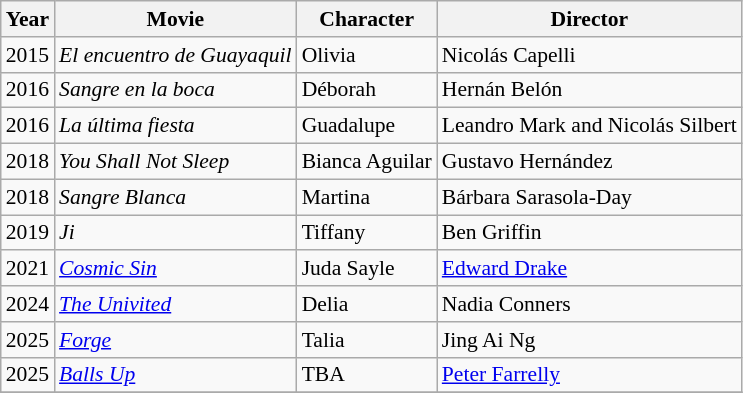<table class="wikitable" style="font-size: 90%;">
<tr>
<th>Year</th>
<th>Movie</th>
<th>Character</th>
<th>Director</th>
</tr>
<tr>
<td>2015</td>
<td><em>El encuentro de Guayaquil</em></td>
<td>Olivia</td>
<td>Nicolás Capelli</td>
</tr>
<tr>
<td>2016</td>
<td><em>Sangre en la boca</em></td>
<td>Déborah</td>
<td>Hernán Belón</td>
</tr>
<tr>
<td>2016</td>
<td><em>La última fiesta</em></td>
<td>Guadalupe</td>
<td>Leandro Mark and Nicolás Silbert</td>
</tr>
<tr>
<td>2018</td>
<td><em>You Shall Not Sleep</em></td>
<td>Bianca Aguilar</td>
<td>Gustavo Hernández</td>
</tr>
<tr>
<td>2018</td>
<td><em>Sangre Blanca</em></td>
<td>Martina</td>
<td>Bárbara Sarasola-Day</td>
</tr>
<tr>
<td>2019</td>
<td><em>Ji</em></td>
<td>Tiffany</td>
<td>Ben Griffin</td>
</tr>
<tr>
<td>2021</td>
<td><em><a href='#'>Cosmic Sin</a></em></td>
<td>Juda Sayle</td>
<td><a href='#'>Edward Drake</a></td>
</tr>
<tr>
<td>2024</td>
<td><em><a href='#'>The Univited</a></em></td>
<td>Delia</td>
<td>Nadia Conners</td>
</tr>
<tr>
<td>2025</td>
<td><em><a href='#'>Forge</a></em></td>
<td>Talia</td>
<td>Jing Ai Ng</td>
</tr>
<tr>
<td>2025</td>
<td><em><a href='#'>Balls Up</a></em></td>
<td>TBA</td>
<td><a href='#'>Peter Farrelly</a></td>
</tr>
<tr>
</tr>
</table>
